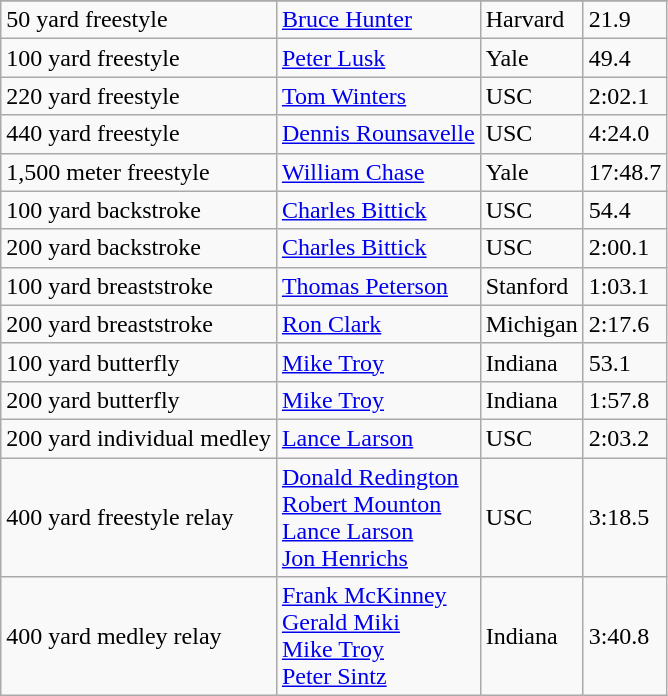<table class="wikitable sortable" style="text-align:left">
<tr>
</tr>
<tr>
<td>50 yard freestyle</td>
<td><a href='#'>Bruce Hunter</a></td>
<td>Harvard</td>
<td>21.9</td>
</tr>
<tr>
<td>100 yard freestyle</td>
<td><a href='#'>Peter Lusk</a></td>
<td>Yale</td>
<td>49.4</td>
</tr>
<tr>
<td>220 yard freestyle</td>
<td><a href='#'>Tom Winters</a></td>
<td>USC</td>
<td>2:02.1</td>
</tr>
<tr>
<td>440 yard freestyle</td>
<td><a href='#'>Dennis Rounsavelle</a></td>
<td>USC</td>
<td>4:24.0</td>
</tr>
<tr>
<td>1,500 meter freestyle</td>
<td><a href='#'>William Chase</a></td>
<td>Yale</td>
<td>17:48.7</td>
</tr>
<tr>
<td>100 yard backstroke</td>
<td><a href='#'>Charles Bittick</a></td>
<td>USC</td>
<td>54.4</td>
</tr>
<tr>
<td>200 yard backstroke</td>
<td><a href='#'>Charles Bittick</a></td>
<td>USC</td>
<td>2:00.1</td>
</tr>
<tr>
<td>100 yard breaststroke</td>
<td><a href='#'>Thomas Peterson</a></td>
<td>Stanford</td>
<td>1:03.1</td>
</tr>
<tr>
<td>200 yard breaststroke</td>
<td><a href='#'>Ron Clark</a></td>
<td>Michigan</td>
<td>2:17.6</td>
</tr>
<tr>
<td>100 yard butterfly</td>
<td><a href='#'>Mike Troy</a></td>
<td>Indiana</td>
<td>53.1</td>
</tr>
<tr>
<td>200 yard butterfly</td>
<td><a href='#'>Mike Troy</a></td>
<td>Indiana</td>
<td>1:57.8</td>
</tr>
<tr>
<td>200 yard individual medley</td>
<td><a href='#'>Lance Larson</a></td>
<td>USC</td>
<td>2:03.2</td>
</tr>
<tr>
<td>400 yard freestyle relay</td>
<td><a href='#'>Donald Redington</a><br><a href='#'>Robert Mounton</a><br><a href='#'>Lance Larson</a><br><a href='#'>Jon Henrichs</a></td>
<td>USC</td>
<td>3:18.5</td>
</tr>
<tr>
<td>400 yard medley relay</td>
<td><a href='#'>Frank McKinney</a><br><a href='#'>Gerald Miki</a><br><a href='#'>Mike Troy</a><br><a href='#'>Peter Sintz</a></td>
<td>Indiana</td>
<td>3:40.8</td>
</tr>
</table>
